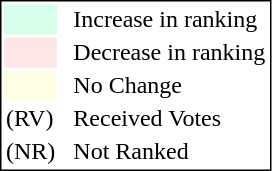<table style="border:1px solid black;">
<tr>
<td style="background:#D8FFEB; width:20px;"></td>
<td> </td>
<td>Increase in ranking</td>
</tr>
<tr>
<td style="background:#FFE6E6; width:20px;"></td>
<td> </td>
<td>Decrease in ranking</td>
</tr>
<tr>
<td style="background:#FFFFE6; width:20px;"></td>
<td> </td>
<td>No Change</td>
</tr>
<tr>
<td>(RV)</td>
<td> </td>
<td>Received Votes</td>
</tr>
<tr>
<td>(NR)</td>
<td> </td>
<td>Not Ranked</td>
</tr>
</table>
